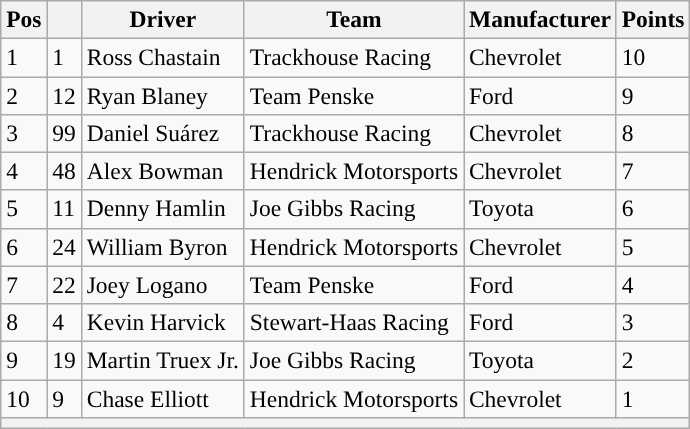<table class="wikitable" style="font-size:98%">
<tr>
<th>Pos</th>
<th></th>
<th>Driver</th>
<th>Team</th>
<th>Manufacturer</th>
<th>Points</th>
</tr>
<tr>
<td>1</td>
<td>1</td>
<td>Ross Chastain</td>
<td>Trackhouse Racing</td>
<td>Chevrolet</td>
<td>10</td>
</tr>
<tr>
<td>2</td>
<td>12</td>
<td>Ryan Blaney</td>
<td>Team Penske</td>
<td>Ford</td>
<td>9</td>
</tr>
<tr>
<td>3</td>
<td>99</td>
<td>Daniel Suárez</td>
<td>Trackhouse Racing</td>
<td>Chevrolet</td>
<td>8</td>
</tr>
<tr>
<td>4</td>
<td>48</td>
<td>Alex Bowman</td>
<td>Hendrick Motorsports</td>
<td>Chevrolet</td>
<td>7</td>
</tr>
<tr>
<td>5</td>
<td>11</td>
<td>Denny Hamlin</td>
<td>Joe Gibbs Racing</td>
<td>Toyota</td>
<td>6</td>
</tr>
<tr>
<td>6</td>
<td>24</td>
<td>William Byron</td>
<td>Hendrick Motorsports</td>
<td>Chevrolet</td>
<td>5</td>
</tr>
<tr>
<td>7</td>
<td>22</td>
<td>Joey Logano</td>
<td>Team Penske</td>
<td>Ford</td>
<td>4</td>
</tr>
<tr>
<td>8</td>
<td>4</td>
<td>Kevin Harvick</td>
<td>Stewart-Haas Racing</td>
<td>Ford</td>
<td>3</td>
</tr>
<tr>
<td>9</td>
<td>19</td>
<td>Martin Truex Jr.</td>
<td>Joe Gibbs Racing</td>
<td>Toyota</td>
<td>2</td>
</tr>
<tr>
<td>10</td>
<td>9</td>
<td>Chase Elliott</td>
<td>Hendrick Motorsports</td>
<td>Chevrolet</td>
<td>1</td>
</tr>
<tr>
<th colspan="6"></th>
</tr>
</table>
